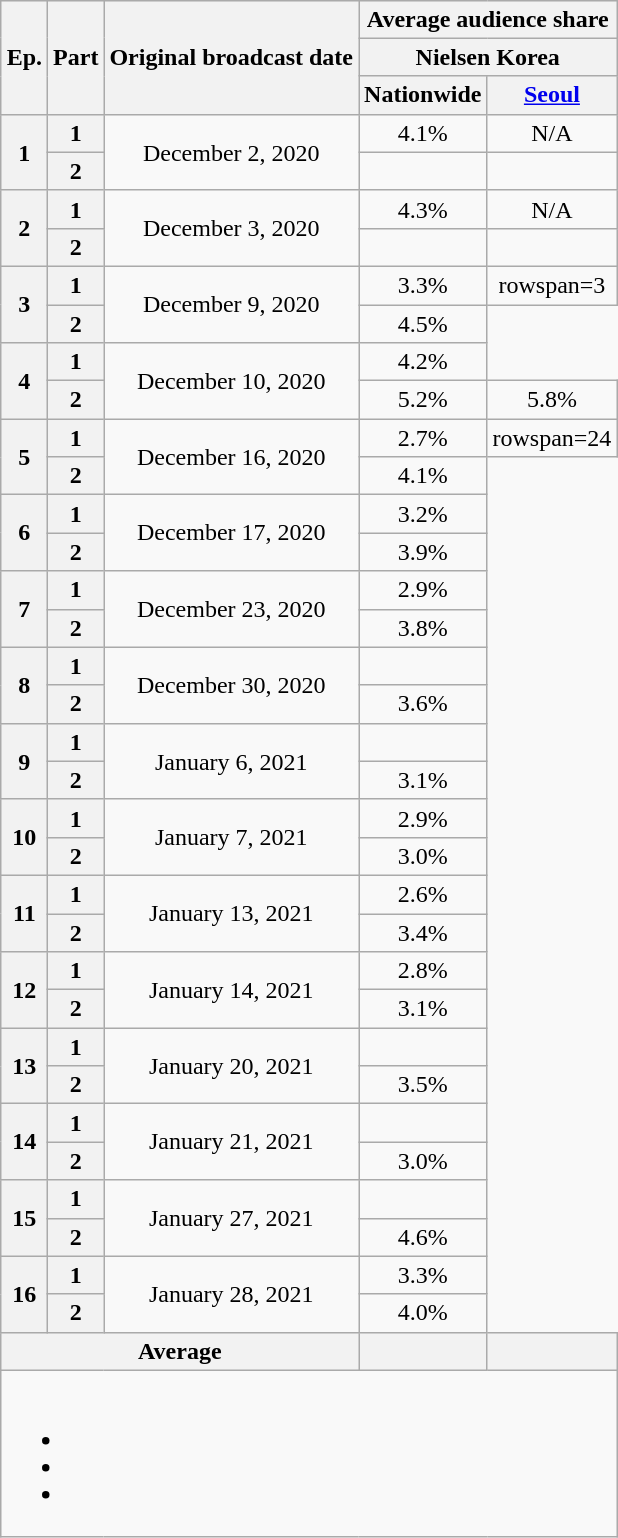<table class="wikitable" style="text-align:center;max-width:600px; margin-left: auto; margin-right: auto; border: none;">
<tr>
</tr>
<tr>
<th rowspan="3">Ep.</th>
<th rowspan="3">Part</th>
<th rowspan="3">Original broadcast date</th>
<th colspan="2">Average audience share</th>
</tr>
<tr>
<th colspan="2">Nielsen Korea</th>
</tr>
<tr>
<th>Nationwide</th>
<th><a href='#'>Seoul</a></th>
</tr>
<tr>
<th rowspan="2">1</th>
<th>1</th>
<td rowspan="2">December 2, 2020</td>
<td>4.1%</td>
<td>N/A</td>
</tr>
<tr>
<th>2</th>
<td> </td>
<td> </td>
</tr>
<tr>
<th rowspan="2">2</th>
<th>1</th>
<td rowspan="2">December 3, 2020</td>
<td>4.3%</td>
<td>N/A</td>
</tr>
<tr>
<th>2</th>
<td> </td>
<td> </td>
</tr>
<tr>
<th rowspan="2">3</th>
<th>1</th>
<td rowspan="2">December 9, 2020</td>
<td>3.3%</td>
<td>rowspan=3 </td>
</tr>
<tr>
<th>2</th>
<td>4.5% </td>
</tr>
<tr>
<th rowspan="2">4</th>
<th>1</th>
<td rowspan="2">December 10, 2020</td>
<td>4.2%</td>
</tr>
<tr>
<th>2</th>
<td>5.2% </td>
<td>5.8% </td>
</tr>
<tr>
<th rowspan="2">5</th>
<th>1</th>
<td rowspan="2">December 16, 2020</td>
<td>2.7%</td>
<td>rowspan=24 </td>
</tr>
<tr>
<th>2</th>
<td>4.1% </td>
</tr>
<tr>
<th rowspan="2">6</th>
<th>1</th>
<td rowspan="2">December 17, 2020</td>
<td>3.2%</td>
</tr>
<tr>
<th>2</th>
<td>3.9% </td>
</tr>
<tr>
<th rowspan="2">7</th>
<th>1</th>
<td rowspan="2">December 23, 2020</td>
<td>2.9%</td>
</tr>
<tr>
<th>2</th>
<td>3.8% </td>
</tr>
<tr>
<th rowspan="2">8</th>
<th>1</th>
<td rowspan="2">December 30, 2020</td>
<td></td>
</tr>
<tr>
<th>2</th>
<td>3.6% </td>
</tr>
<tr>
<th rowspan="2">9</th>
<th>1</th>
<td rowspan="2">January 6, 2021</td>
<td></td>
</tr>
<tr>
<th>2</th>
<td>3.1% </td>
</tr>
<tr>
<th rowspan="2">10</th>
<th>1</th>
<td rowspan="2">January 7, 2021</td>
<td>2.9%</td>
</tr>
<tr>
<th>2</th>
<td>3.0% </td>
</tr>
<tr>
<th rowspan="2">11</th>
<th>1</th>
<td rowspan="2">January 13, 2021</td>
<td>2.6%</td>
</tr>
<tr>
<th>2</th>
<td>3.4% </td>
</tr>
<tr>
<th rowspan="2">12</th>
<th>1</th>
<td rowspan="2">January 14, 2021</td>
<td>2.8%</td>
</tr>
<tr>
<th>2</th>
<td>3.1% </td>
</tr>
<tr>
<th rowspan="2">13</th>
<th>1</th>
<td rowspan="2">January 20, 2021</td>
<td></td>
</tr>
<tr>
<th>2</th>
<td>3.5% </td>
</tr>
<tr>
<th rowspan="2">14</th>
<th>1</th>
<td rowspan="2">January 21, 2021</td>
<td></td>
</tr>
<tr>
<th>2</th>
<td>3.0% </td>
</tr>
<tr>
<th rowspan="2">15</th>
<th>1</th>
<td rowspan="2">January 27, 2021</td>
<td></td>
</tr>
<tr>
<th>2</th>
<td>4.6% </td>
</tr>
<tr>
<th rowspan="2">16</th>
<th>1</th>
<td rowspan="2">January 28, 2021</td>
<td>3.3%</td>
</tr>
<tr>
<th>2</th>
<td>4.0% </td>
</tr>
<tr>
<th colspan="3">Average</th>
<th></th>
<th></th>
</tr>
<tr>
<td colspan="5"><br><ul><li></li><li></li><li></li></ul></td>
</tr>
</table>
